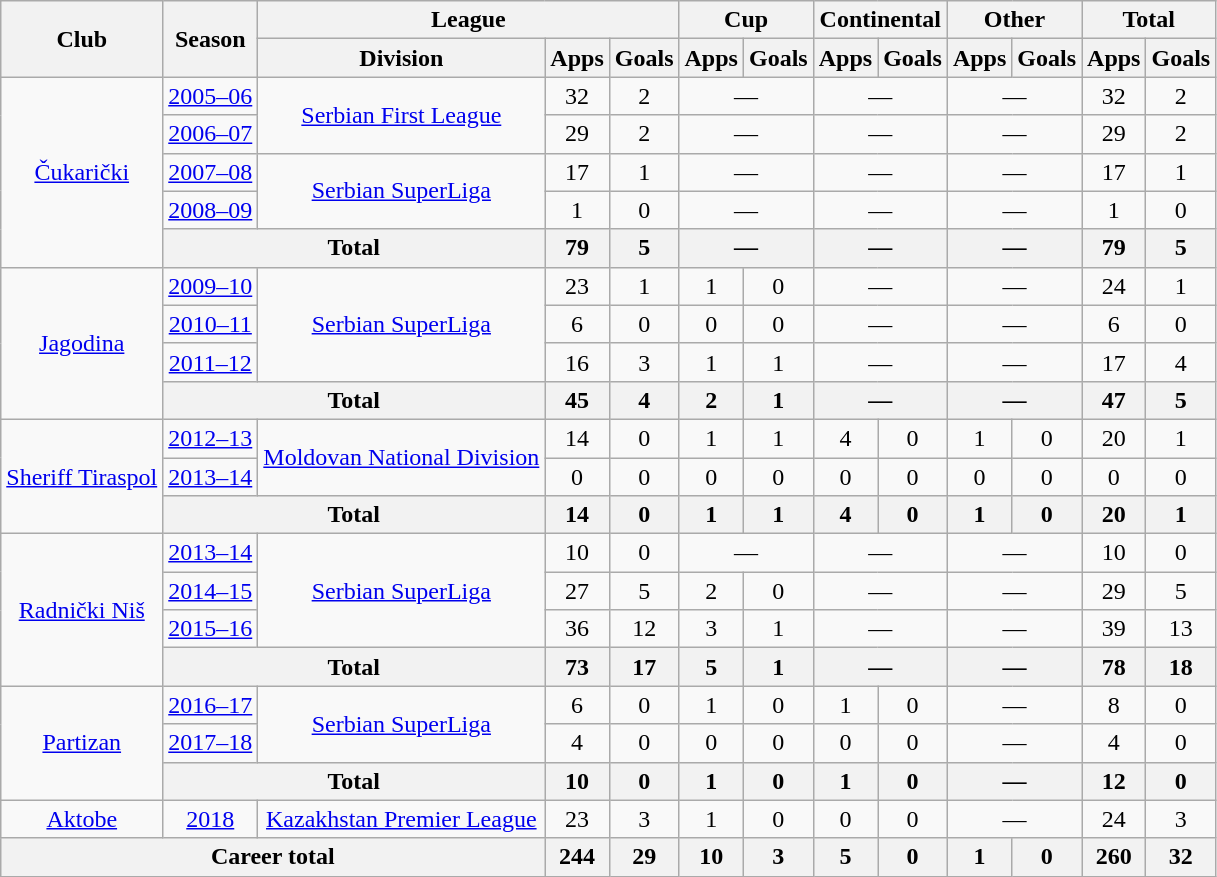<table class="wikitable" style="text-align:center">
<tr>
<th rowspan="2">Club</th>
<th rowspan="2">Season</th>
<th colspan="3">League</th>
<th colspan="2">Cup</th>
<th colspan="2">Continental</th>
<th colspan="2">Other</th>
<th colspan="2">Total</th>
</tr>
<tr>
<th>Division</th>
<th>Apps</th>
<th>Goals</th>
<th>Apps</th>
<th>Goals</th>
<th>Apps</th>
<th>Goals</th>
<th>Apps</th>
<th>Goals</th>
<th>Apps</th>
<th>Goals</th>
</tr>
<tr>
<td rowspan="5"><a href='#'>Čukarički</a></td>
<td><a href='#'>2005–06</a></td>
<td rowspan=2><a href='#'>Serbian First League</a></td>
<td>32</td>
<td>2</td>
<td colspan="2">—</td>
<td colspan="2">—</td>
<td colspan="2">—</td>
<td>32</td>
<td>2</td>
</tr>
<tr>
<td><a href='#'>2006–07</a></td>
<td>29</td>
<td>2</td>
<td colspan="2">—</td>
<td colspan="2">—</td>
<td colspan="2">—</td>
<td>29</td>
<td>2</td>
</tr>
<tr>
<td><a href='#'>2007–08</a></td>
<td rowspan=2><a href='#'>Serbian SuperLiga</a></td>
<td>17</td>
<td>1</td>
<td colspan="2">—</td>
<td colspan="2">—</td>
<td colspan="2">—</td>
<td>17</td>
<td>1</td>
</tr>
<tr>
<td><a href='#'>2008–09</a></td>
<td>1</td>
<td>0</td>
<td colspan="2">—</td>
<td colspan="2">—</td>
<td colspan="2">—</td>
<td>1</td>
<td>0</td>
</tr>
<tr>
<th colspan="2">Total</th>
<th>79</th>
<th>5</th>
<th colspan="2">—</th>
<th colspan="2">—</th>
<th colspan="2">—</th>
<th>79</th>
<th>5</th>
</tr>
<tr>
<td rowspan="4"><a href='#'>Jagodina</a></td>
<td><a href='#'>2009–10</a></td>
<td rowspan=3><a href='#'>Serbian SuperLiga</a></td>
<td>23</td>
<td>1</td>
<td>1</td>
<td>0</td>
<td colspan="2">—</td>
<td colspan="2">—</td>
<td>24</td>
<td>1</td>
</tr>
<tr>
<td><a href='#'>2010–11</a></td>
<td>6</td>
<td>0</td>
<td>0</td>
<td>0</td>
<td colspan="2">—</td>
<td colspan="2">—</td>
<td>6</td>
<td>0</td>
</tr>
<tr>
<td><a href='#'>2011–12</a></td>
<td>16</td>
<td>3</td>
<td>1</td>
<td>1</td>
<td colspan="2">—</td>
<td colspan="2">—</td>
<td>17</td>
<td>4</td>
</tr>
<tr>
<th colspan="2">Total</th>
<th>45</th>
<th>4</th>
<th>2</th>
<th>1</th>
<th colspan="2">—</th>
<th colspan="2">—</th>
<th>47</th>
<th>5</th>
</tr>
<tr>
<td rowspan="3"><a href='#'>Sheriff Tiraspol</a></td>
<td><a href='#'>2012–13</a></td>
<td rowspan=2><a href='#'>Moldovan National Division</a></td>
<td>14</td>
<td>0</td>
<td>1</td>
<td>1</td>
<td>4</td>
<td>0</td>
<td>1</td>
<td>0</td>
<td>20</td>
<td>1</td>
</tr>
<tr>
<td><a href='#'>2013–14</a></td>
<td>0</td>
<td>0</td>
<td>0</td>
<td>0</td>
<td>0</td>
<td>0</td>
<td>0</td>
<td>0</td>
<td>0</td>
<td>0</td>
</tr>
<tr>
<th colspan="2">Total</th>
<th>14</th>
<th>0</th>
<th>1</th>
<th>1</th>
<th>4</th>
<th>0</th>
<th>1</th>
<th>0</th>
<th>20</th>
<th>1</th>
</tr>
<tr>
<td rowspan="4"><a href='#'>Radnički Niš</a></td>
<td><a href='#'>2013–14</a></td>
<td rowspan=3><a href='#'>Serbian SuperLiga</a></td>
<td>10</td>
<td>0</td>
<td colspan="2">—</td>
<td colspan="2">—</td>
<td colspan="2">—</td>
<td>10</td>
<td>0</td>
</tr>
<tr>
<td><a href='#'>2014–15</a></td>
<td>27</td>
<td>5</td>
<td>2</td>
<td>0</td>
<td colspan="2">—</td>
<td colspan="2">—</td>
<td>29</td>
<td>5</td>
</tr>
<tr>
<td><a href='#'>2015–16</a></td>
<td>36</td>
<td>12</td>
<td>3</td>
<td>1</td>
<td colspan="2">—</td>
<td colspan="2">—</td>
<td>39</td>
<td>13</td>
</tr>
<tr>
<th colspan="2">Total</th>
<th>73</th>
<th>17</th>
<th>5</th>
<th>1</th>
<th colspan="2">—</th>
<th colspan="2">—</th>
<th>78</th>
<th>18</th>
</tr>
<tr>
<td rowspan="3"><a href='#'>Partizan</a></td>
<td><a href='#'>2016–17</a></td>
<td rowspan=2><a href='#'>Serbian SuperLiga</a></td>
<td>6</td>
<td>0</td>
<td>1</td>
<td>0</td>
<td>1</td>
<td>0</td>
<td colspan="2">—</td>
<td>8</td>
<td>0</td>
</tr>
<tr>
<td><a href='#'>2017–18</a></td>
<td>4</td>
<td>0</td>
<td>0</td>
<td>0</td>
<td>0</td>
<td>0</td>
<td colspan="2">—</td>
<td>4</td>
<td>0</td>
</tr>
<tr>
<th colspan="2">Total</th>
<th>10</th>
<th>0</th>
<th>1</th>
<th>0</th>
<th>1</th>
<th>0</th>
<th colspan="2">—</th>
<th>12</th>
<th>0</th>
</tr>
<tr>
<td><a href='#'>Aktobe</a></td>
<td><a href='#'>2018</a></td>
<td><a href='#'>Kazakhstan Premier League</a></td>
<td>23</td>
<td>3</td>
<td>1</td>
<td>0</td>
<td>0</td>
<td>0</td>
<td colspan="2">—</td>
<td>24</td>
<td>3</td>
</tr>
<tr>
<th colspan="3">Career total</th>
<th>244</th>
<th>29</th>
<th>10</th>
<th>3</th>
<th>5</th>
<th>0</th>
<th>1</th>
<th>0</th>
<th>260</th>
<th>32</th>
</tr>
</table>
